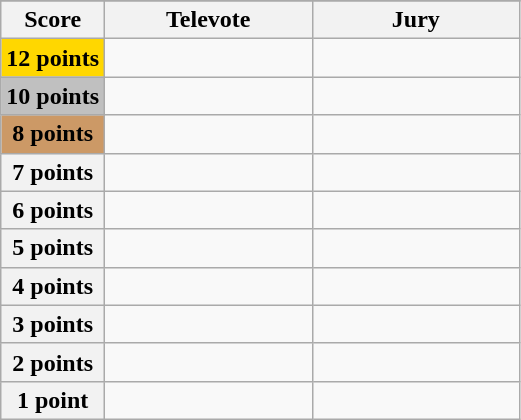<table class="wikitable">
<tr>
</tr>
<tr>
<th scope="col" width="20%">Score</th>
<th scope="col" width="40%">Televote</th>
<th scope="col" width="40%">Jury</th>
</tr>
<tr>
<th scope="row" style="Background:gold">12 points</th>
<td></td>
<td></td>
</tr>
<tr>
<th scope="row" style="background:silver">10 points</th>
<td></td>
<td></td>
</tr>
<tr>
<th scope="row" style="background:#CC9966">8 points</th>
<td></td>
<td></td>
</tr>
<tr>
<th scope="row">7 points</th>
<td></td>
<td></td>
</tr>
<tr>
<th scope="row">6 points</th>
<td></td>
<td></td>
</tr>
<tr>
<th scope="row">5 points</th>
<td></td>
<td></td>
</tr>
<tr>
<th scope="row">4 points</th>
<td></td>
<td></td>
</tr>
<tr>
<th scope="row">3 points</th>
<td></td>
<td></td>
</tr>
<tr>
<th scope="row">2 points</th>
<td></td>
<td></td>
</tr>
<tr>
<th scope="row">1 point</th>
<td></td>
<td></td>
</tr>
</table>
